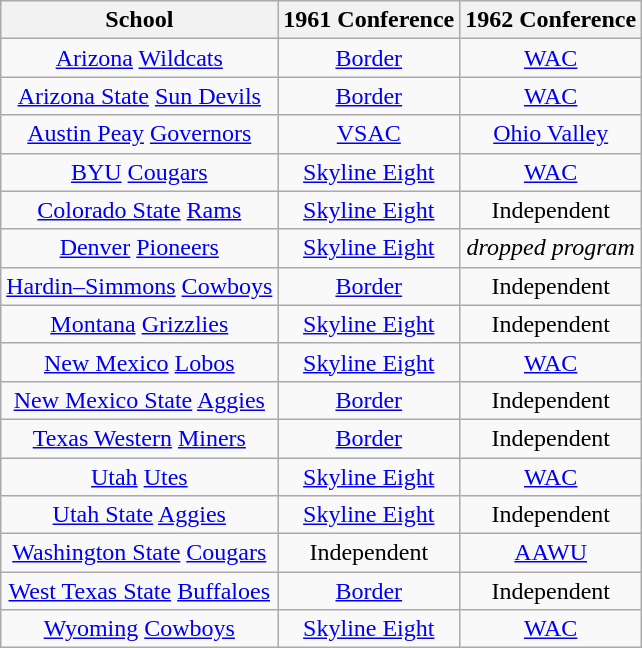<table class="wikitable sortable">
<tr>
<th>School</th>
<th>1961 Conference</th>
<th>1962 Conference</th>
</tr>
<tr style="text-align:center;">
<td><a href='#'>Arizona</a> <a href='#'>Wildcats</a></td>
<td><a href='#'>Border</a></td>
<td><a href='#'>WAC</a></td>
</tr>
<tr style="text-align:center;">
<td><a href='#'>Arizona State</a> <a href='#'>Sun Devils</a></td>
<td><a href='#'>Border</a></td>
<td><a href='#'>WAC</a></td>
</tr>
<tr style="text-align:center;">
<td><a href='#'>Austin Peay</a> <a href='#'>Governors</a></td>
<td><a href='#'>VSAC</a></td>
<td><a href='#'>Ohio Valley</a></td>
</tr>
<tr style="text-align:center;">
<td><a href='#'>BYU</a> <a href='#'>Cougars</a></td>
<td><a href='#'>Skyline Eight</a></td>
<td><a href='#'>WAC</a></td>
</tr>
<tr style="text-align:center;">
<td><a href='#'>Colorado State</a> <a href='#'>Rams</a></td>
<td><a href='#'>Skyline Eight</a></td>
<td>Independent</td>
</tr>
<tr style="text-align:center;">
<td><a href='#'>Denver</a> <a href='#'>Pioneers</a></td>
<td><a href='#'>Skyline Eight</a></td>
<td><em>dropped program</em></td>
</tr>
<tr style="text-align:center;">
<td><a href='#'>Hardin–Simmons</a> <a href='#'>Cowboys</a></td>
<td><a href='#'>Border</a></td>
<td>Independent</td>
</tr>
<tr style="text-align:center;">
<td><a href='#'>Montana</a> <a href='#'>Grizzlies</a></td>
<td><a href='#'>Skyline Eight</a></td>
<td>Independent</td>
</tr>
<tr style="text-align:center;">
<td><a href='#'>New Mexico</a> <a href='#'>Lobos</a></td>
<td><a href='#'>Skyline Eight</a></td>
<td><a href='#'>WAC</a></td>
</tr>
<tr style="text-align:center;">
<td><a href='#'>New Mexico State</a> <a href='#'>Aggies</a></td>
<td><a href='#'>Border</a></td>
<td>Independent</td>
</tr>
<tr style="text-align:center;">
<td><a href='#'>Texas Western</a> <a href='#'>Miners</a></td>
<td><a href='#'>Border</a></td>
<td>Independent</td>
</tr>
<tr style="text-align:center;">
<td><a href='#'>Utah</a> <a href='#'>Utes</a></td>
<td><a href='#'>Skyline Eight</a></td>
<td><a href='#'>WAC</a></td>
</tr>
<tr style="text-align:center;">
<td><a href='#'>Utah State</a> <a href='#'>Aggies</a></td>
<td><a href='#'>Skyline Eight</a></td>
<td>Independent</td>
</tr>
<tr style="text-align:center;">
<td><a href='#'>Washington State</a> <a href='#'>Cougars</a></td>
<td>Independent</td>
<td><a href='#'>AAWU</a></td>
</tr>
<tr style="text-align:center;">
<td><a href='#'>West Texas State</a> <a href='#'>Buffaloes</a></td>
<td><a href='#'>Border</a></td>
<td>Independent</td>
</tr>
<tr style="text-align:center;">
<td><a href='#'>Wyoming</a> <a href='#'>Cowboys</a></td>
<td><a href='#'>Skyline Eight</a></td>
<td><a href='#'>WAC</a></td>
</tr>
</table>
